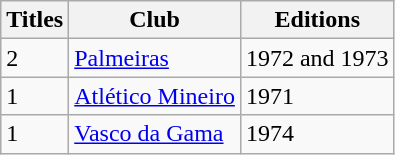<table class="wikitable">
<tr>
<th>Titles</th>
<th>Club</th>
<th>Editions</th>
</tr>
<tr>
<td>2</td>
<td><a href='#'>Palmeiras</a></td>
<td>1972 and 1973</td>
</tr>
<tr>
<td>1</td>
<td><a href='#'>Atlético Mineiro</a></td>
<td>1971</td>
</tr>
<tr>
<td>1</td>
<td><a href='#'>Vasco da Gama</a></td>
<td>1974</td>
</tr>
</table>
